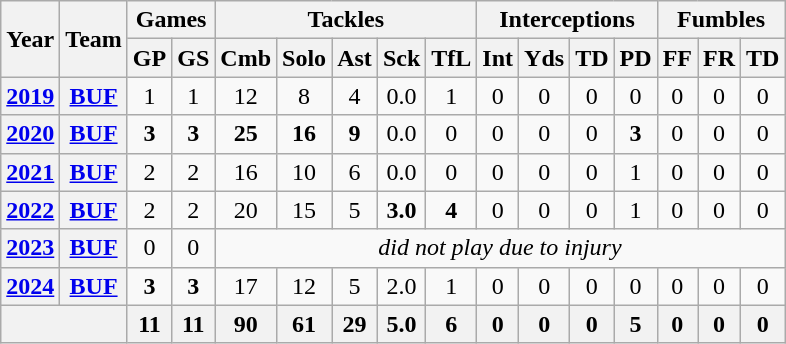<table class="wikitable" style="text-align:center;">
<tr>
<th rowspan="2">Year</th>
<th rowspan="2">Team</th>
<th colspan="2">Games</th>
<th colspan="5">Tackles</th>
<th colspan="4">Interceptions</th>
<th colspan="3">Fumbles</th>
</tr>
<tr>
<th>GP</th>
<th>GS</th>
<th>Cmb</th>
<th>Solo</th>
<th>Ast</th>
<th>Sck</th>
<th>TfL</th>
<th>Int</th>
<th>Yds</th>
<th>TD</th>
<th>PD</th>
<th>FF</th>
<th>FR</th>
<th>TD</th>
</tr>
<tr>
<th><a href='#'>2019</a></th>
<th><a href='#'>BUF</a></th>
<td>1</td>
<td>1</td>
<td>12</td>
<td>8</td>
<td>4</td>
<td>0.0</td>
<td>1</td>
<td>0</td>
<td>0</td>
<td>0</td>
<td>0</td>
<td>0</td>
<td>0</td>
<td>0</td>
</tr>
<tr>
<th><a href='#'>2020</a></th>
<th><a href='#'>BUF</a></th>
<td><strong>3</strong></td>
<td><strong>3</strong></td>
<td><strong>25</strong></td>
<td><strong>16</strong></td>
<td><strong>9</strong></td>
<td>0.0</td>
<td>0</td>
<td>0</td>
<td>0</td>
<td>0</td>
<td><strong>3</strong></td>
<td>0</td>
<td>0</td>
<td>0</td>
</tr>
<tr>
<th><a href='#'>2021</a></th>
<th><a href='#'>BUF</a></th>
<td>2</td>
<td>2</td>
<td>16</td>
<td>10</td>
<td>6</td>
<td>0.0</td>
<td>0</td>
<td>0</td>
<td>0</td>
<td>0</td>
<td>1</td>
<td>0</td>
<td>0</td>
<td>0</td>
</tr>
<tr>
<th><a href='#'>2022</a></th>
<th><a href='#'>BUF</a></th>
<td>2</td>
<td>2</td>
<td>20</td>
<td>15</td>
<td>5</td>
<td><strong>3.0</strong></td>
<td><strong>4</strong></td>
<td>0</td>
<td>0</td>
<td>0</td>
<td>1</td>
<td>0</td>
<td>0</td>
<td>0</td>
</tr>
<tr>
<th><a href='#'>2023</a></th>
<th><a href='#'>BUF</a></th>
<td>0</td>
<td>0</td>
<td colspan="12"><em>did not play due to injury</em></td>
</tr>
<tr>
<th><a href='#'>2024</a></th>
<th><a href='#'>BUF</a></th>
<td><strong>3</strong></td>
<td><strong>3</strong></td>
<td>17</td>
<td>12</td>
<td>5</td>
<td>2.0</td>
<td>1</td>
<td>0</td>
<td>0</td>
<td>0</td>
<td>0</td>
<td>0</td>
<td>0</td>
<td>0</td>
</tr>
<tr>
<th colspan="2"></th>
<th>11</th>
<th>11</th>
<th>90</th>
<th>61</th>
<th>29</th>
<th>5.0</th>
<th>6</th>
<th>0</th>
<th>0</th>
<th>0</th>
<th>5</th>
<th>0</th>
<th>0</th>
<th>0</th>
</tr>
</table>
